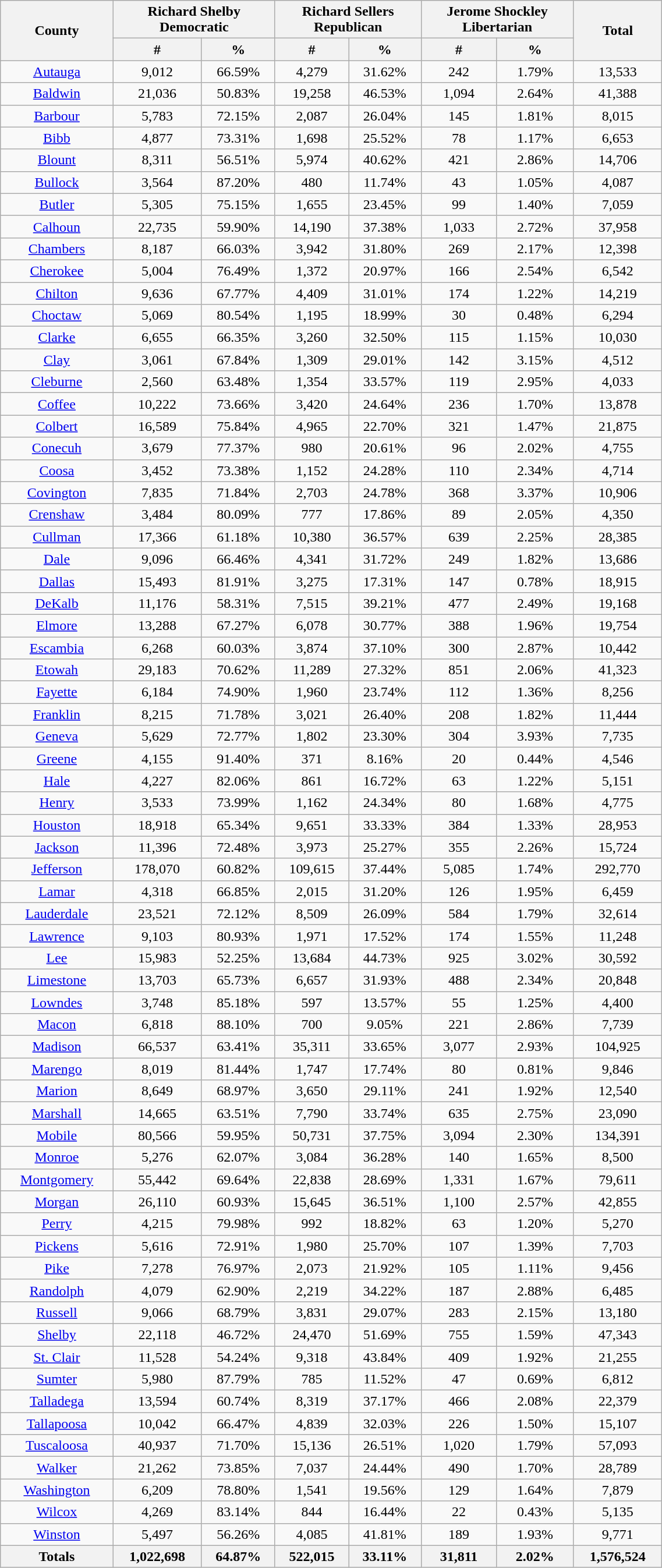<table class="wikitable sortable" width="60%">
<tr>
<th rowspan="2">County</th>
<th colspan="2">Richard Shelby<br>Democratic</th>
<th colspan="2">Richard Sellers<br>Republican</th>
<th colspan="2">Jerome Shockley<br>Libertarian</th>
<th rowspan="2">Total</th>
</tr>
<tr>
<th data-sort-type="number" style="text-align:center;">#</th>
<th data-sort-type="number" style="text-align:center;">%</th>
<th data-sort-type="number" style="text-align:center;">#</th>
<th data-sort-type="number" style="text-align:center;">%</th>
<th data-sort-type="number" style="text-align:center;">#</th>
<th data-sort-type="number" style="text-align:center;">%</th>
</tr>
<tr style="text-align:center;">
<td><a href='#'>Autauga</a></td>
<td>9,012</td>
<td>66.59%</td>
<td>4,279</td>
<td>31.62%</td>
<td>242</td>
<td>1.79%</td>
<td>13,533</td>
</tr>
<tr style="text-align:center;">
<td><a href='#'>Baldwin</a></td>
<td>21,036</td>
<td>50.83%</td>
<td>19,258</td>
<td>46.53%</td>
<td>1,094</td>
<td>2.64%</td>
<td>41,388</td>
</tr>
<tr style="text-align:center;">
<td><a href='#'>Barbour</a></td>
<td>5,783</td>
<td>72.15%</td>
<td>2,087</td>
<td>26.04%</td>
<td>145</td>
<td>1.81%</td>
<td>8,015</td>
</tr>
<tr style="text-align:center;">
<td><a href='#'>Bibb</a></td>
<td>4,877</td>
<td>73.31%</td>
<td>1,698</td>
<td>25.52%</td>
<td>78</td>
<td>1.17%</td>
<td>6,653</td>
</tr>
<tr style="text-align:center;">
<td><a href='#'>Blount</a></td>
<td>8,311</td>
<td>56.51%</td>
<td>5,974</td>
<td>40.62%</td>
<td>421</td>
<td>2.86%</td>
<td>14,706</td>
</tr>
<tr style="text-align:center;">
<td><a href='#'>Bullock</a></td>
<td>3,564</td>
<td>87.20%</td>
<td>480</td>
<td>11.74%</td>
<td>43</td>
<td>1.05%</td>
<td>4,087</td>
</tr>
<tr style="text-align:center;">
<td><a href='#'>Butler</a></td>
<td>5,305</td>
<td>75.15%</td>
<td>1,655</td>
<td>23.45%</td>
<td>99</td>
<td>1.40%</td>
<td>7,059</td>
</tr>
<tr style="text-align:center;">
<td><a href='#'>Calhoun</a></td>
<td>22,735</td>
<td>59.90%</td>
<td>14,190</td>
<td>37.38%</td>
<td>1,033</td>
<td>2.72%</td>
<td>37,958</td>
</tr>
<tr style="text-align:center;">
<td><a href='#'>Chambers</a></td>
<td>8,187</td>
<td>66.03%</td>
<td>3,942</td>
<td>31.80%</td>
<td>269</td>
<td>2.17%</td>
<td>12,398</td>
</tr>
<tr style="text-align:center;">
<td><a href='#'>Cherokee</a></td>
<td>5,004</td>
<td>76.49%</td>
<td>1,372</td>
<td>20.97%</td>
<td>166</td>
<td>2.54%</td>
<td>6,542</td>
</tr>
<tr style="text-align:center;">
<td><a href='#'>Chilton</a></td>
<td>9,636</td>
<td>67.77%</td>
<td>4,409</td>
<td>31.01%</td>
<td>174</td>
<td>1.22%</td>
<td>14,219</td>
</tr>
<tr style="text-align:center;">
<td><a href='#'>Choctaw</a></td>
<td>5,069</td>
<td>80.54%</td>
<td>1,195</td>
<td>18.99%</td>
<td>30</td>
<td>0.48%</td>
<td>6,294</td>
</tr>
<tr style="text-align:center;">
<td><a href='#'>Clarke</a></td>
<td>6,655</td>
<td>66.35%</td>
<td>3,260</td>
<td>32.50%</td>
<td>115</td>
<td>1.15%</td>
<td>10,030</td>
</tr>
<tr style="text-align:center;">
<td><a href='#'>Clay</a></td>
<td>3,061</td>
<td>67.84%</td>
<td>1,309</td>
<td>29.01%</td>
<td>142</td>
<td>3.15%</td>
<td>4,512</td>
</tr>
<tr style="text-align:center;">
<td><a href='#'>Cleburne</a></td>
<td>2,560</td>
<td>63.48%</td>
<td>1,354</td>
<td>33.57%</td>
<td>119</td>
<td>2.95%</td>
<td>4,033</td>
</tr>
<tr style="text-align:center;">
<td><a href='#'>Coffee</a></td>
<td>10,222</td>
<td>73.66%</td>
<td>3,420</td>
<td>24.64%</td>
<td>236</td>
<td>1.70%</td>
<td>13,878</td>
</tr>
<tr style="text-align:center;">
<td><a href='#'>Colbert</a></td>
<td>16,589</td>
<td>75.84%</td>
<td>4,965</td>
<td>22.70%</td>
<td>321</td>
<td>1.47%</td>
<td>21,875</td>
</tr>
<tr style="text-align:center;">
<td><a href='#'>Conecuh</a></td>
<td>3,679</td>
<td>77.37%</td>
<td>980</td>
<td>20.61%</td>
<td>96</td>
<td>2.02%</td>
<td>4,755</td>
</tr>
<tr style="text-align:center;">
<td><a href='#'>Coosa</a></td>
<td>3,452</td>
<td>73.38%</td>
<td>1,152</td>
<td>24.28%</td>
<td>110</td>
<td>2.34%</td>
<td>4,714</td>
</tr>
<tr style="text-align:center;">
<td><a href='#'>Covington</a></td>
<td>7,835</td>
<td>71.84%</td>
<td>2,703</td>
<td>24.78%</td>
<td>368</td>
<td>3.37%</td>
<td>10,906</td>
</tr>
<tr style="text-align:center;">
<td><a href='#'>Crenshaw</a></td>
<td>3,484</td>
<td>80.09%</td>
<td>777</td>
<td>17.86%</td>
<td>89</td>
<td>2.05%</td>
<td>4,350</td>
</tr>
<tr style="text-align:center;">
<td><a href='#'>Cullman</a></td>
<td>17,366</td>
<td>61.18%</td>
<td>10,380</td>
<td>36.57%</td>
<td>639</td>
<td>2.25%</td>
<td>28,385</td>
</tr>
<tr style="text-align:center;">
<td><a href='#'>Dale</a></td>
<td>9,096</td>
<td>66.46%</td>
<td>4,341</td>
<td>31.72%</td>
<td>249</td>
<td>1.82%</td>
<td>13,686</td>
</tr>
<tr style="text-align:center;">
<td><a href='#'>Dallas</a></td>
<td>15,493</td>
<td>81.91%</td>
<td>3,275</td>
<td>17.31%</td>
<td>147</td>
<td>0.78%</td>
<td>18,915</td>
</tr>
<tr style="text-align:center;">
<td><a href='#'>DeKalb</a></td>
<td>11,176</td>
<td>58.31%</td>
<td>7,515</td>
<td>39.21%</td>
<td>477</td>
<td>2.49%</td>
<td>19,168</td>
</tr>
<tr style="text-align:center;">
<td><a href='#'>Elmore</a></td>
<td>13,288</td>
<td>67.27%</td>
<td>6,078</td>
<td>30.77%</td>
<td>388</td>
<td>1.96%</td>
<td>19,754</td>
</tr>
<tr style="text-align:center;">
<td><a href='#'>Escambia</a></td>
<td>6,268</td>
<td>60.03%</td>
<td>3,874</td>
<td>37.10%</td>
<td>300</td>
<td>2.87%</td>
<td>10,442</td>
</tr>
<tr style="text-align:center;">
<td><a href='#'>Etowah</a></td>
<td>29,183</td>
<td>70.62%</td>
<td>11,289</td>
<td>27.32%</td>
<td>851</td>
<td>2.06%</td>
<td>41,323</td>
</tr>
<tr style="text-align:center;">
<td><a href='#'>Fayette</a></td>
<td>6,184</td>
<td>74.90%</td>
<td>1,960</td>
<td>23.74%</td>
<td>112</td>
<td>1.36%</td>
<td>8,256</td>
</tr>
<tr style="text-align:center;">
<td><a href='#'>Franklin</a></td>
<td>8,215</td>
<td>71.78%</td>
<td>3,021</td>
<td>26.40%</td>
<td>208</td>
<td>1.82%</td>
<td>11,444</td>
</tr>
<tr style="text-align:center;">
<td><a href='#'>Geneva</a></td>
<td>5,629</td>
<td>72.77%</td>
<td>1,802</td>
<td>23.30%</td>
<td>304</td>
<td>3.93%</td>
<td>7,735</td>
</tr>
<tr style="text-align:center;">
<td><a href='#'>Greene</a></td>
<td>4,155</td>
<td>91.40%</td>
<td>371</td>
<td>8.16%</td>
<td>20</td>
<td>0.44%</td>
<td>4,546</td>
</tr>
<tr style="text-align:center;">
<td><a href='#'>Hale</a></td>
<td>4,227</td>
<td>82.06%</td>
<td>861</td>
<td>16.72%</td>
<td>63</td>
<td>1.22%</td>
<td>5,151</td>
</tr>
<tr style="text-align:center;">
<td><a href='#'>Henry</a></td>
<td>3,533</td>
<td>73.99%</td>
<td>1,162</td>
<td>24.34%</td>
<td>80</td>
<td>1.68%</td>
<td>4,775</td>
</tr>
<tr style="text-align:center;">
<td><a href='#'>Houston</a></td>
<td>18,918</td>
<td>65.34%</td>
<td>9,651</td>
<td>33.33%</td>
<td>384</td>
<td>1.33%</td>
<td>28,953</td>
</tr>
<tr style="text-align:center;">
<td><a href='#'>Jackson</a></td>
<td>11,396</td>
<td>72.48%</td>
<td>3,973</td>
<td>25.27%</td>
<td>355</td>
<td>2.26%</td>
<td>15,724</td>
</tr>
<tr style="text-align:center;">
<td><a href='#'>Jefferson</a></td>
<td>178,070</td>
<td>60.82%</td>
<td>109,615</td>
<td>37.44%</td>
<td>5,085</td>
<td>1.74%</td>
<td>292,770</td>
</tr>
<tr style="text-align:center;">
<td><a href='#'>Lamar</a></td>
<td>4,318</td>
<td>66.85%</td>
<td>2,015</td>
<td>31.20%</td>
<td>126</td>
<td>1.95%</td>
<td>6,459</td>
</tr>
<tr style="text-align:center;">
<td><a href='#'>Lauderdale</a></td>
<td>23,521</td>
<td>72.12%</td>
<td>8,509</td>
<td>26.09%</td>
<td>584</td>
<td>1.79%</td>
<td>32,614</td>
</tr>
<tr style="text-align:center;">
<td><a href='#'>Lawrence</a></td>
<td>9,103</td>
<td>80.93%</td>
<td>1,971</td>
<td>17.52%</td>
<td>174</td>
<td>1.55%</td>
<td>11,248</td>
</tr>
<tr style="text-align:center;">
<td><a href='#'>Lee</a></td>
<td>15,983</td>
<td>52.25%</td>
<td>13,684</td>
<td>44.73%</td>
<td>925</td>
<td>3.02%</td>
<td>30,592</td>
</tr>
<tr style="text-align:center;">
<td><a href='#'>Limestone</a></td>
<td>13,703</td>
<td>65.73%</td>
<td>6,657</td>
<td>31.93%</td>
<td>488</td>
<td>2.34%</td>
<td>20,848</td>
</tr>
<tr style="text-align:center;">
<td><a href='#'>Lowndes</a></td>
<td>3,748</td>
<td>85.18%</td>
<td>597</td>
<td>13.57%</td>
<td>55</td>
<td>1.25%</td>
<td>4,400</td>
</tr>
<tr style="text-align:center;">
<td><a href='#'>Macon</a></td>
<td>6,818</td>
<td>88.10%</td>
<td>700</td>
<td>9.05%</td>
<td>221</td>
<td>2.86%</td>
<td>7,739</td>
</tr>
<tr style="text-align:center;">
<td><a href='#'>Madison</a></td>
<td>66,537</td>
<td>63.41%</td>
<td>35,311</td>
<td>33.65%</td>
<td>3,077</td>
<td>2.93%</td>
<td>104,925</td>
</tr>
<tr style="text-align:center;">
<td><a href='#'>Marengo</a></td>
<td>8,019</td>
<td>81.44%</td>
<td>1,747</td>
<td>17.74%</td>
<td>80</td>
<td>0.81%</td>
<td>9,846</td>
</tr>
<tr style="text-align:center;">
<td><a href='#'>Marion</a></td>
<td>8,649</td>
<td>68.97%</td>
<td>3,650</td>
<td>29.11%</td>
<td>241</td>
<td>1.92%</td>
<td>12,540</td>
</tr>
<tr style="text-align:center;">
<td><a href='#'>Marshall</a></td>
<td>14,665</td>
<td>63.51%</td>
<td>7,790</td>
<td>33.74%</td>
<td>635</td>
<td>2.75%</td>
<td>23,090</td>
</tr>
<tr style="text-align:center;">
<td><a href='#'>Mobile</a></td>
<td>80,566</td>
<td>59.95%</td>
<td>50,731</td>
<td>37.75%</td>
<td>3,094</td>
<td>2.30%</td>
<td>134,391</td>
</tr>
<tr style="text-align:center;">
<td><a href='#'>Monroe</a></td>
<td>5,276</td>
<td>62.07%</td>
<td>3,084</td>
<td>36.28%</td>
<td>140</td>
<td>1.65%</td>
<td>8,500</td>
</tr>
<tr style="text-align:center;">
<td><a href='#'>Montgomery</a></td>
<td>55,442</td>
<td>69.64%</td>
<td>22,838</td>
<td>28.69%</td>
<td>1,331</td>
<td>1.67%</td>
<td>79,611</td>
</tr>
<tr style="text-align:center;">
<td><a href='#'>Morgan</a></td>
<td>26,110</td>
<td>60.93%</td>
<td>15,645</td>
<td>36.51%</td>
<td>1,100</td>
<td>2.57%</td>
<td>42,855</td>
</tr>
<tr style="text-align:center;">
<td><a href='#'>Perry</a></td>
<td>4,215</td>
<td>79.98%</td>
<td>992</td>
<td>18.82%</td>
<td>63</td>
<td>1.20%</td>
<td>5,270</td>
</tr>
<tr style="text-align:center;">
<td><a href='#'>Pickens</a></td>
<td>5,616</td>
<td>72.91%</td>
<td>1,980</td>
<td>25.70%</td>
<td>107</td>
<td>1.39%</td>
<td>7,703</td>
</tr>
<tr style="text-align:center;">
<td><a href='#'>Pike</a></td>
<td>7,278</td>
<td>76.97%</td>
<td>2,073</td>
<td>21.92%</td>
<td>105</td>
<td>1.11%</td>
<td>9,456</td>
</tr>
<tr style="text-align:center;">
<td><a href='#'>Randolph</a></td>
<td>4,079</td>
<td>62.90%</td>
<td>2,219</td>
<td>34.22%</td>
<td>187</td>
<td>2.88%</td>
<td>6,485</td>
</tr>
<tr style="text-align:center;">
<td><a href='#'>Russell</a></td>
<td>9,066</td>
<td>68.79%</td>
<td>3,831</td>
<td>29.07%</td>
<td>283</td>
<td>2.15%</td>
<td>13,180</td>
</tr>
<tr style="text-align:center;">
<td><a href='#'>Shelby</a></td>
<td>22,118</td>
<td>46.72%</td>
<td>24,470</td>
<td>51.69%</td>
<td>755</td>
<td>1.59%</td>
<td>47,343</td>
</tr>
<tr style="text-align:center;">
<td><a href='#'>St. Clair</a></td>
<td>11,528</td>
<td>54.24%</td>
<td>9,318</td>
<td>43.84%</td>
<td>409</td>
<td>1.92%</td>
<td>21,255</td>
</tr>
<tr style="text-align:center;">
<td><a href='#'>Sumter</a></td>
<td>5,980</td>
<td>87.79%</td>
<td>785</td>
<td>11.52%</td>
<td>47</td>
<td>0.69%</td>
<td>6,812</td>
</tr>
<tr style="text-align:center;">
<td><a href='#'>Talladega</a></td>
<td>13,594</td>
<td>60.74%</td>
<td>8,319</td>
<td>37.17%</td>
<td>466</td>
<td>2.08%</td>
<td>22,379</td>
</tr>
<tr style="text-align:center;">
<td><a href='#'>Tallapoosa</a></td>
<td>10,042</td>
<td>66.47%</td>
<td>4,839</td>
<td>32.03%</td>
<td>226</td>
<td>1.50%</td>
<td>15,107</td>
</tr>
<tr style="text-align:center;">
<td><a href='#'>Tuscaloosa</a></td>
<td>40,937</td>
<td>71.70%</td>
<td>15,136</td>
<td>26.51%</td>
<td>1,020</td>
<td>1.79%</td>
<td>57,093</td>
</tr>
<tr style="text-align:center;">
<td><a href='#'>Walker</a></td>
<td>21,262</td>
<td>73.85%</td>
<td>7,037</td>
<td>24.44%</td>
<td>490</td>
<td>1.70%</td>
<td>28,789</td>
</tr>
<tr style="text-align:center;">
<td><a href='#'>Washington</a></td>
<td>6,209</td>
<td>78.80%</td>
<td>1,541</td>
<td>19.56%</td>
<td>129</td>
<td>1.64%</td>
<td>7,879</td>
</tr>
<tr style="text-align:center;">
<td><a href='#'>Wilcox</a></td>
<td>4,269</td>
<td>83.14%</td>
<td>844</td>
<td>16.44%</td>
<td>22</td>
<td>0.43%</td>
<td>5,135</td>
</tr>
<tr style="text-align:center;">
<td><a href='#'>Winston</a></td>
<td>5,497</td>
<td>56.26%</td>
<td>4,085</td>
<td>41.81%</td>
<td>189</td>
<td>1.93%</td>
<td>9,771</td>
</tr>
<tr>
<th>Totals</th>
<th>1,022,698</th>
<th>64.87%</th>
<th>522,015</th>
<th>33.11%</th>
<th>31,811</th>
<th>2.02%</th>
<th>1,576,524</th>
</tr>
</table>
